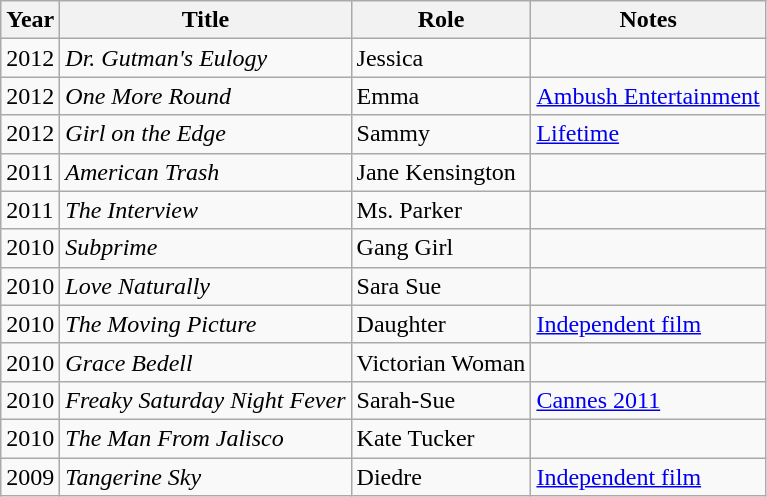<table class="wikitable sortable">
<tr>
<th>Year</th>
<th>Title</th>
<th>Role</th>
<th class="unsortable">Notes</th>
</tr>
<tr>
<td>2012</td>
<td><em>Dr. Gutman's Eulogy</em></td>
<td>Jessica</td>
<td></td>
</tr>
<tr>
<td>2012</td>
<td><em>One More Round</em></td>
<td>Emma</td>
<td><a href='#'>Ambush Entertainment</a></td>
</tr>
<tr>
<td>2012</td>
<td><em>Girl on the Edge</em></td>
<td>Sammy</td>
<td><a href='#'>Lifetime</a></td>
</tr>
<tr>
<td>2011</td>
<td><em>American Trash</em></td>
<td>Jane Kensington</td>
<td></td>
</tr>
<tr>
<td>2011</td>
<td><em>The Interview</em></td>
<td>Ms. Parker</td>
<td></td>
</tr>
<tr>
<td>2010</td>
<td><em>Subprime</em></td>
<td>Gang Girl</td>
<td></td>
</tr>
<tr>
<td>2010</td>
<td><em>Love Naturally</em></td>
<td>Sara Sue</td>
<td></td>
</tr>
<tr>
<td>2010</td>
<td><em>The Moving Picture</em></td>
<td>Daughter</td>
<td><a href='#'>Independent film</a></td>
</tr>
<tr>
<td>2010</td>
<td><em>Grace Bedell</em></td>
<td>Victorian Woman</td>
<td></td>
</tr>
<tr>
<td>2010</td>
<td><em>Freaky Saturday Night Fever</em></td>
<td>Sarah-Sue</td>
<td><a href='#'>Cannes 2011</a></td>
</tr>
<tr>
<td>2010</td>
<td><em>The Man From Jalisco</em></td>
<td>Kate Tucker</td>
<td></td>
</tr>
<tr>
<td>2009</td>
<td><em>Tangerine Sky</em></td>
<td>Diedre</td>
<td><a href='#'>Independent film</a></td>
</tr>
</table>
